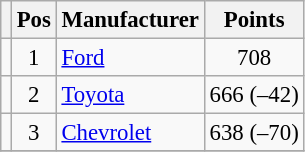<table class="wikitable" style="font-size: 95%">
<tr>
<th></th>
<th>Pos</th>
<th>Manufacturer</th>
<th>Points</th>
</tr>
<tr>
<td align="left"></td>
<td style="text-align:center;">1</td>
<td><a href='#'>Ford</a></td>
<td style="text-align:center;">708</td>
</tr>
<tr>
<td align="left"></td>
<td style="text-align:center;">2</td>
<td><a href='#'>Toyota</a></td>
<td style="text-align:center;">666 (–42)</td>
</tr>
<tr>
<td align="left"></td>
<td style="text-align:center;">3</td>
<td><a href='#'>Chevrolet</a></td>
<td style="text-align:center;">638 (–70)</td>
</tr>
<tr class="sortbottom">
</tr>
</table>
